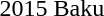<table>
<tr>
<td>2015 Baku<br></td>
<td></td>
<td></td>
<td></td>
</tr>
</table>
